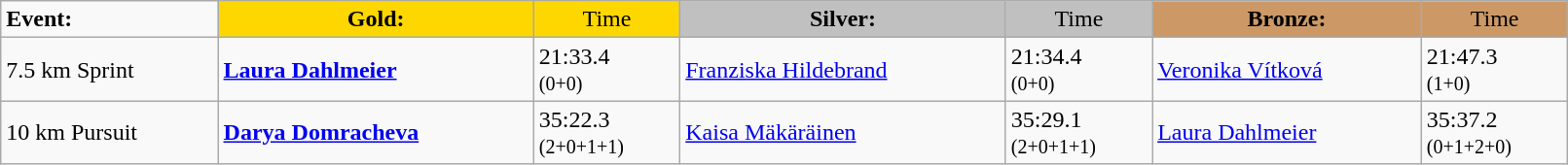<table class="wikitable" width=85%>
<tr>
<td><strong>Event:</strong></td>
<td style="text-align:center;background-color:gold;"><strong>Gold:</strong></td>
<td style="text-align:center;background-color:gold;">Time</td>
<td style="text-align:center;background-color:silver;"><strong>Silver:</strong></td>
<td style="text-align:center;background-color:silver;">Time</td>
<td style="text-align:center;background-color:#CC9966;"><strong>Bronze:</strong></td>
<td style="text-align:center;background-color:#CC9966;">Time</td>
</tr>
<tr>
<td>7.5 km Sprint<br></td>
<td><strong><a href='#'>Laura Dahlmeier</a></strong><br><small></small></td>
<td>21:33.4<br><small>(0+0)</small></td>
<td><a href='#'>Franziska Hildebrand</a><br><small></small></td>
<td>21:34.4<br><small>(0+0)</small></td>
<td><a href='#'>Veronika Vítková</a><br><small></small></td>
<td>21:47.3<br><small>(1+0)</small></td>
</tr>
<tr>
<td>10 km Pursuit<br></td>
<td><strong><a href='#'>Darya Domracheva</a></strong><br><small></small></td>
<td>35:22.3<br><small>(2+0+1+1)</small></td>
<td><a href='#'>Kaisa Mäkäräinen</a><br><small></small></td>
<td>35:29.1<br><small>(2+0+1+1)</small></td>
<td><a href='#'>Laura Dahlmeier</a><br><small></small></td>
<td>35:37.2<br><small>(0+1+2+0)</small></td>
</tr>
</table>
